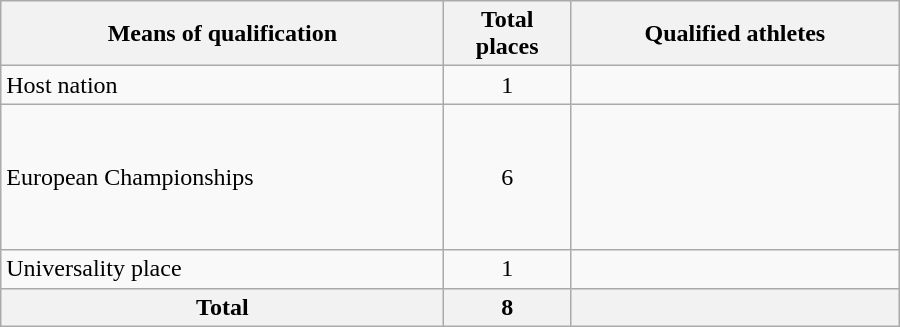<table class="wikitable" width=600>
<tr>
<th>Means of qualification</th>
<th>Total<br>places</th>
<th>Qualified athletes</th>
</tr>
<tr>
<td>Host nation</td>
<td align="center">1</td>
<td></td>
</tr>
<tr>
<td>European Championships</td>
<td align="center">6</td>
<td><br><br><br><br><br></td>
</tr>
<tr>
<td>Universality place</td>
<td align="center">1</td>
<td></td>
</tr>
<tr>
<th>Total</th>
<th>8</th>
<th></th>
</tr>
</table>
